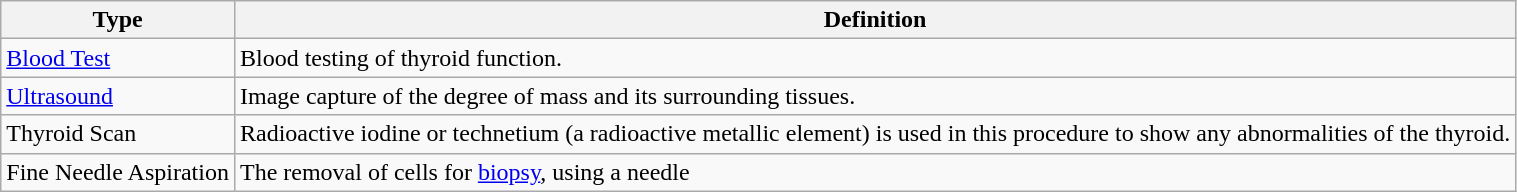<table class="wikitable">
<tr>
<th>Type</th>
<th>Definition</th>
</tr>
<tr>
<td><a href='#'>Blood Test</a></td>
<td>Blood testing of thyroid function.</td>
</tr>
<tr>
<td><a href='#'>Ultrasound</a></td>
<td>Image capture of the degree of mass and its surrounding tissues.</td>
</tr>
<tr>
<td>Thyroid Scan</td>
<td>Radioactive iodine or technetium (a radioactive metallic element) is used in this procedure to show any abnormalities of the thyroid.</td>
</tr>
<tr>
<td>Fine Needle Aspiration</td>
<td>The removal of cells for <a href='#'>biopsy</a>, using a needle</td>
</tr>
</table>
